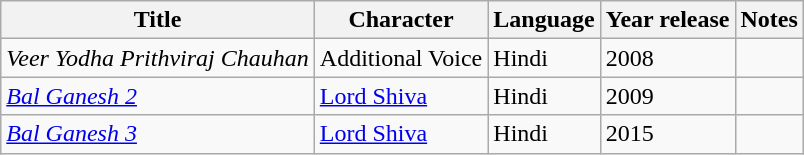<table class="wikitable">
<tr>
<th>Title</th>
<th>Character</th>
<th>Language</th>
<th>Year release</th>
<th>Notes</th>
</tr>
<tr>
<td><em>Veer Yodha Prithviraj Chauhan</em></td>
<td>Additional Voice</td>
<td>Hindi</td>
<td>2008</td>
<td></td>
</tr>
<tr>
<td><em><a href='#'>Bal Ganesh 2</a></em></td>
<td><a href='#'>Lord Shiva</a></td>
<td>Hindi</td>
<td>2009</td>
<td></td>
</tr>
<tr>
<td><em><a href='#'>Bal Ganesh 3</a></em></td>
<td><a href='#'>Lord Shiva</a></td>
<td>Hindi</td>
<td>2015</td>
<td></td>
</tr>
</table>
